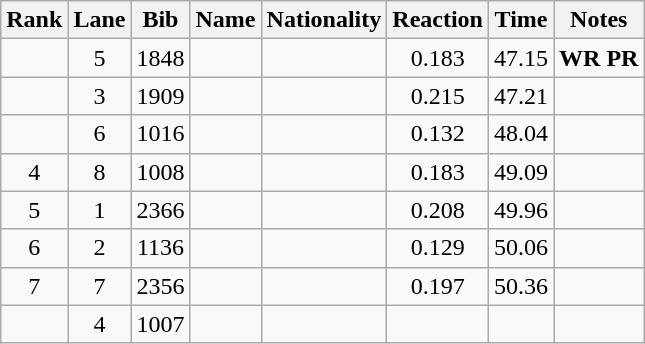<table class="wikitable sortable" style="text-align:center">
<tr>
<th>Rank</th>
<th>Lane</th>
<th>Bib</th>
<th>Name</th>
<th>Nationality</th>
<th>Reaction</th>
<th>Time</th>
<th>Notes</th>
</tr>
<tr>
<td></td>
<td>5</td>
<td>1848</td>
<td align=left></td>
<td align=left></td>
<td>0.183</td>
<td>47.15</td>
<td><strong>WR</strong> <strong>PR</strong></td>
</tr>
<tr>
<td></td>
<td>3</td>
<td>1909</td>
<td align=left></td>
<td align=left></td>
<td>0.215</td>
<td>47.21</td>
<td></td>
</tr>
<tr>
<td></td>
<td>6</td>
<td>1016</td>
<td align=left></td>
<td align=left></td>
<td>0.132</td>
<td>48.04</td>
<td></td>
</tr>
<tr>
<td>4</td>
<td>8</td>
<td>1008</td>
<td align=left></td>
<td align=left></td>
<td>0.183</td>
<td>49.09</td>
<td></td>
</tr>
<tr>
<td>5</td>
<td>1</td>
<td>2366</td>
<td align=left></td>
<td align=left></td>
<td>0.208</td>
<td>49.96</td>
<td></td>
</tr>
<tr>
<td>6</td>
<td>2</td>
<td>1136</td>
<td align=left></td>
<td align=left></td>
<td>0.129</td>
<td>50.06</td>
<td></td>
</tr>
<tr>
<td>7</td>
<td>7</td>
<td>2356</td>
<td align=left></td>
<td align=left></td>
<td>0.197</td>
<td>50.36</td>
<td></td>
</tr>
<tr>
<td></td>
<td>4</td>
<td>1007</td>
<td align=left></td>
<td align=left></td>
<td></td>
<td></td>
<td><strong></strong></td>
</tr>
</table>
